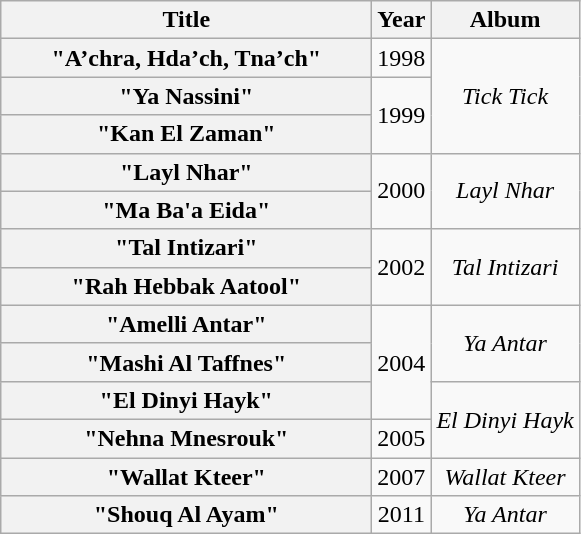<table class="wikitable plainrowheaders" style="text-align:center;">
<tr>
<th scope="col" rowspan="1" style="width:15em;">Title</th>
<th scope="col" rowspan="1" style="width:1em;">Year</th>
<th scope="col" rowspan="1">Album</th>
</tr>
<tr>
<th scope="row">"A’chra, Hda’ch, Tna’ch"</th>
<td>1998</td>
<td rowspan="3"><em>Tick Tick</em></td>
</tr>
<tr>
<th scope="row">"Ya Nassini"</th>
<td rowspan="2">1999</td>
</tr>
<tr>
<th scope="row">"Kan El Zaman"</th>
</tr>
<tr>
<th scope="row">"Layl Nhar"</th>
<td rowspan="2">2000</td>
<td rowspan="2"><em>Layl Nhar</em></td>
</tr>
<tr>
<th scope="row">"Ma Ba'a Eida"</th>
</tr>
<tr>
<th scope="row">"Tal Intizari"</th>
<td rowspan="2">2002</td>
<td rowspan="2"><em>Tal Intizari</em></td>
</tr>
<tr>
<th scope="row">"Rah Hebbak Aatool"</th>
</tr>
<tr>
<th scope="row">"Amelli Antar"</th>
<td rowspan="3">2004</td>
<td rowspan="2"><em>Ya Antar</em></td>
</tr>
<tr>
<th scope="row">"Mashi Al Taffnes"</th>
</tr>
<tr>
<th scope="row">"El Dinyi Hayk"</th>
<td rowspan="2"><em>El Dinyi Hayk</em></td>
</tr>
<tr>
<th scope="row">"Nehna Mnesrouk"</th>
<td>2005</td>
</tr>
<tr>
<th scope="row">"Wallat Kteer"</th>
<td>2007</td>
<td><em>Wallat Kteer</em></td>
</tr>
<tr>
<th scope="row">"Shouq Al Ayam"</th>
<td>2011</td>
<td><em>Ya Antar</em></td>
</tr>
</table>
